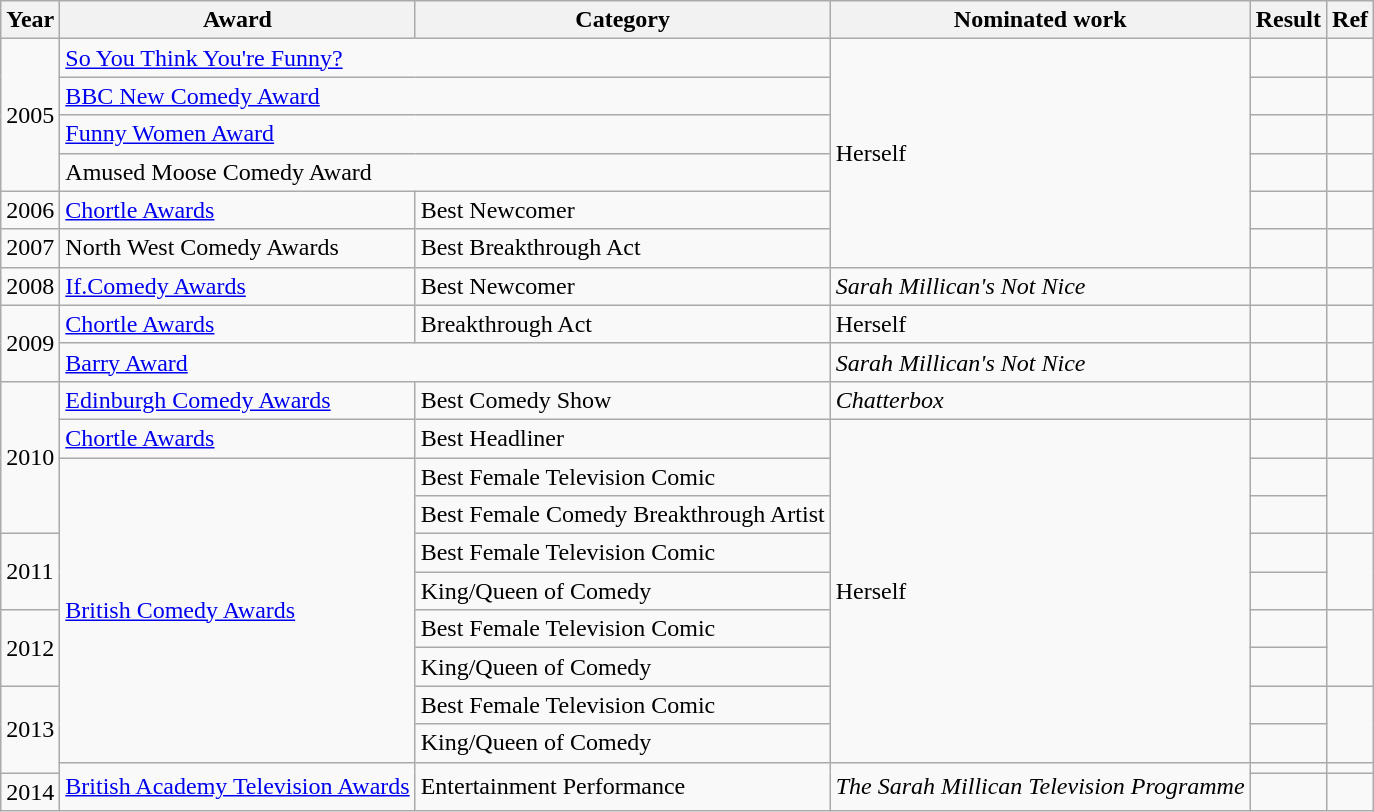<table class="wikitable">
<tr>
<th>Year</th>
<th>Award</th>
<th>Category</th>
<th>Nominated work</th>
<th>Result</th>
<th>Ref</th>
</tr>
<tr>
<td rowspan="4">2005</td>
<td colspan="2"><a href='#'>So You Think You're Funny?</a></td>
<td rowspan="6">Herself</td>
<td></td>
<td></td>
</tr>
<tr>
<td colspan="2"><a href='#'>BBC New Comedy Award</a></td>
<td></td>
<td></td>
</tr>
<tr>
<td colspan="2"><a href='#'>Funny Women Award</a></td>
<td></td>
<td></td>
</tr>
<tr>
<td colspan="2">Amused Moose Comedy Award</td>
<td></td>
<td></td>
</tr>
<tr>
<td>2006</td>
<td><a href='#'>Chortle Awards</a></td>
<td>Best Newcomer</td>
<td></td>
<td></td>
</tr>
<tr>
<td>2007</td>
<td>North West Comedy Awards</td>
<td>Best Breakthrough Act</td>
<td></td>
<td></td>
</tr>
<tr>
<td>2008</td>
<td><a href='#'>If.Comedy Awards</a></td>
<td>Best Newcomer</td>
<td><em>Sarah Millican's Not Nice</em></td>
<td></td>
<td></td>
</tr>
<tr>
<td rowspan="2">2009</td>
<td><a href='#'>Chortle Awards</a></td>
<td>Breakthrough Act</td>
<td>Herself</td>
<td></td>
<td></td>
</tr>
<tr>
<td colspan="2"><a href='#'>Barry Award</a></td>
<td><em>Sarah Millican's Not Nice</em></td>
<td></td>
<td></td>
</tr>
<tr>
<td rowspan="4">2010</td>
<td><a href='#'>Edinburgh Comedy Awards</a></td>
<td>Best Comedy Show</td>
<td><em>Chatterbox</em></td>
<td></td>
<td></td>
</tr>
<tr>
<td><a href='#'>Chortle Awards</a></td>
<td>Best Headliner</td>
<td rowspan="9">Herself</td>
<td></td>
<td></td>
</tr>
<tr>
<td rowspan="8"><a href='#'>British Comedy Awards</a></td>
<td>Best Female Television Comic</td>
<td></td>
<td rowspan="2"></td>
</tr>
<tr>
<td>Best Female Comedy Breakthrough Artist</td>
<td></td>
</tr>
<tr>
<td rowspan="2">2011</td>
<td>Best Female Television Comic</td>
<td></td>
<td rowspan="2"></td>
</tr>
<tr>
<td>King/Queen of Comedy</td>
<td></td>
</tr>
<tr>
<td rowspan="2">2012</td>
<td>Best Female Television Comic</td>
<td></td>
<td rowspan="2"></td>
</tr>
<tr>
<td>King/Queen of Comedy</td>
<td></td>
</tr>
<tr>
<td rowspan="3">2013</td>
<td>Best Female Television Comic</td>
<td></td>
<td rowspan="2"></td>
</tr>
<tr>
<td>King/Queen of Comedy</td>
<td></td>
</tr>
<tr>
<td rowspan="2"><a href='#'>British Academy Television Awards</a></td>
<td rowspan="2">Entertainment Performance</td>
<td rowspan="2"><em>The Sarah Millican Television Programme</em></td>
<td></td>
<td></td>
</tr>
<tr>
<td>2014</td>
<td></td>
<td></td>
</tr>
</table>
